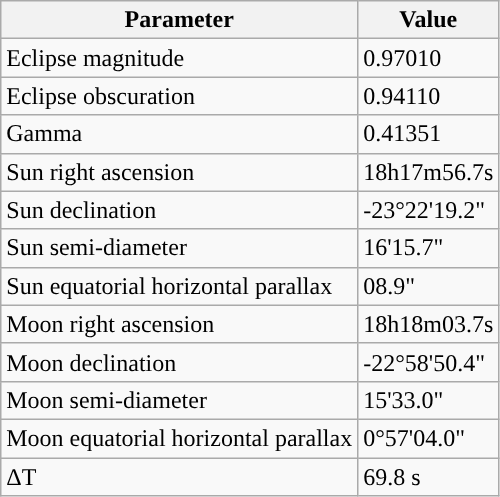<table class="wikitable">
<tr>
<th>Parameter</th>
<th>Value</th>
</tr>
<tr>
<td>Eclipse magnitude</td>
<td>0.97010</td>
</tr>
<tr>
<td>Eclipse obscuration</td>
<td>0.94110</td>
</tr>
<tr>
<td>Gamma</td>
<td>0.41351</td>
</tr>
<tr>
<td>Sun right ascension</td>
<td>18h17m56.7s</td>
</tr>
<tr>
<td>Sun declination</td>
<td>-23°22'19.2"</td>
</tr>
<tr>
<td>Sun semi-diameter</td>
<td>16'15.7"</td>
</tr>
<tr>
<td>Sun equatorial horizontal parallax</td>
<td>08.9"</td>
</tr>
<tr>
<td>Moon right ascension</td>
<td>18h18m03.7s</td>
</tr>
<tr>
<td>Moon declination</td>
<td>-22°58'50.4"</td>
</tr>
<tr>
<td>Moon semi-diameter</td>
<td>15'33.0"</td>
</tr>
<tr>
<td>Moon equatorial horizontal parallax</td>
<td>0°57'04.0"</td>
</tr>
<tr>
<td>ΔT</td>
<td>69.8 s</td>
</tr>
</table>
